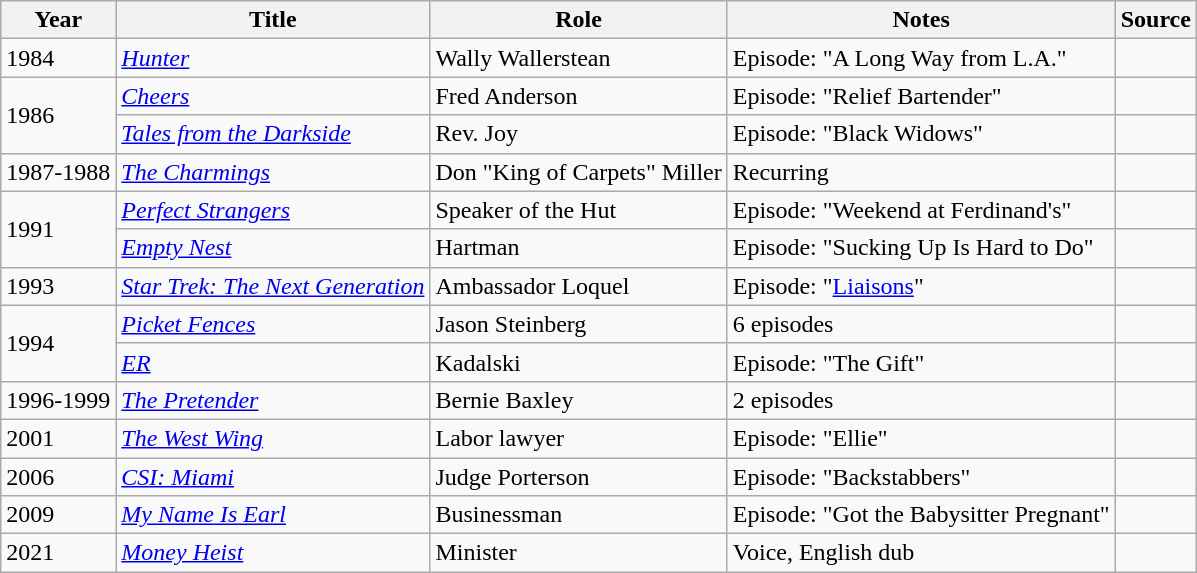<table class="wikitable sortable">
<tr>
<th>Year</th>
<th>Title</th>
<th>Role</th>
<th>Notes</th>
<th>Source</th>
</tr>
<tr>
<td>1984</td>
<td><em><a href='#'>Hunter</a></em></td>
<td>Wally Wallerstean</td>
<td>Episode: "A Long Way from L.A."</td>
<td></td>
</tr>
<tr>
<td rowspan="2">1986</td>
<td><em><a href='#'>Cheers</a></em></td>
<td>Fred Anderson</td>
<td>Episode: "Relief Bartender"</td>
<td></td>
</tr>
<tr>
<td><em><a href='#'>Tales from the Darkside</a></em></td>
<td>Rev. Joy</td>
<td>Episode: "Black Widows"</td>
<td></td>
</tr>
<tr>
<td>1987-1988</td>
<td><em><a href='#'>The Charmings</a></em></td>
<td>Don "King of Carpets" Miller</td>
<td>Recurring</td>
<td></td>
</tr>
<tr>
<td rowspan="2">1991</td>
<td><em><a href='#'>Perfect Strangers</a></em></td>
<td>Speaker of the Hut</td>
<td>Episode: "Weekend at Ferdinand's"</td>
<td></td>
</tr>
<tr>
<td><em><a href='#'>Empty Nest</a></em></td>
<td>Hartman</td>
<td>Episode: "Sucking Up Is Hard to Do"</td>
<td></td>
</tr>
<tr>
<td>1993</td>
<td><em><a href='#'>Star Trek: The Next Generation</a></em></td>
<td>Ambassador Loquel</td>
<td>Episode: "<a href='#'>Liaisons</a>"</td>
<td></td>
</tr>
<tr>
<td rowspan="2">1994</td>
<td><em><a href='#'>Picket Fences</a></em></td>
<td>Jason Steinberg</td>
<td>6 episodes</td>
<td></td>
</tr>
<tr>
<td><em><a href='#'>ER</a></em></td>
<td>Kadalski</td>
<td>Episode: "The Gift"</td>
<td></td>
</tr>
<tr>
<td>1996-1999</td>
<td><em><a href='#'>The Pretender</a></em></td>
<td>Bernie Baxley</td>
<td>2 episodes</td>
<td></td>
</tr>
<tr>
<td>2001</td>
<td><em><a href='#'>The West Wing</a></em></td>
<td>Labor lawyer</td>
<td>Episode: "Ellie"</td>
<td></td>
</tr>
<tr>
<td>2006</td>
<td><em><a href='#'>CSI: Miami</a></em></td>
<td>Judge Porterson</td>
<td>Episode: "Backstabbers"</td>
<td></td>
</tr>
<tr>
<td>2009</td>
<td><em><a href='#'>My Name Is Earl</a></em></td>
<td>Businessman</td>
<td>Episode: "Got the Babysitter Pregnant"</td>
<td></td>
</tr>
<tr>
<td>2021</td>
<td><em><a href='#'>Money Heist</a></em></td>
<td>Minister</td>
<td>Voice, English dub</td>
<td></td>
</tr>
</table>
